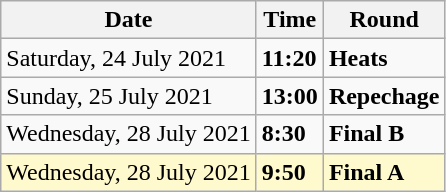<table class="wikitable">
<tr>
<th>Date</th>
<th>Time</th>
<th>Round</th>
</tr>
<tr>
<td>Saturday, 24 July 2021</td>
<td><strong>11:20</strong></td>
<td><strong>Heats</strong></td>
</tr>
<tr>
<td>Sunday, 25 July 2021</td>
<td><strong>13:00</strong></td>
<td><strong>Repechage</strong></td>
</tr>
<tr>
<td>Wednesday, 28 July 2021</td>
<td><strong>8:30</strong></td>
<td><strong>Final B</strong></td>
</tr>
<tr style="background:lemonchiffon">
<td>Wednesday, 28 July 2021</td>
<td><strong>9:50</strong></td>
<td><strong>Final A</strong></td>
</tr>
</table>
